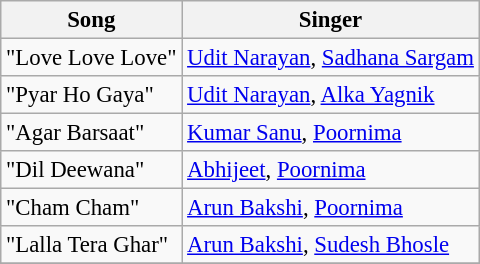<table class="wikitable" style="font-size:95%;">
<tr>
<th>Song</th>
<th>Singer</th>
</tr>
<tr>
<td>"Love Love Love"</td>
<td><a href='#'>Udit Narayan</a>, <a href='#'>Sadhana Sargam</a></td>
</tr>
<tr>
<td>"Pyar Ho Gaya"</td>
<td><a href='#'>Udit Narayan</a>, <a href='#'>Alka Yagnik</a></td>
</tr>
<tr>
<td>"Agar Barsaat"</td>
<td><a href='#'>Kumar Sanu</a>, <a href='#'>Poornima</a></td>
</tr>
<tr>
<td>"Dil Deewana"</td>
<td><a href='#'>Abhijeet</a>, <a href='#'>Poornima</a></td>
</tr>
<tr>
<td>"Cham Cham"</td>
<td><a href='#'>Arun Bakshi</a>, <a href='#'>Poornima</a></td>
</tr>
<tr>
<td>"Lalla Tera Ghar"</td>
<td><a href='#'>Arun Bakshi</a>, <a href='#'>Sudesh Bhosle</a></td>
</tr>
<tr>
</tr>
</table>
